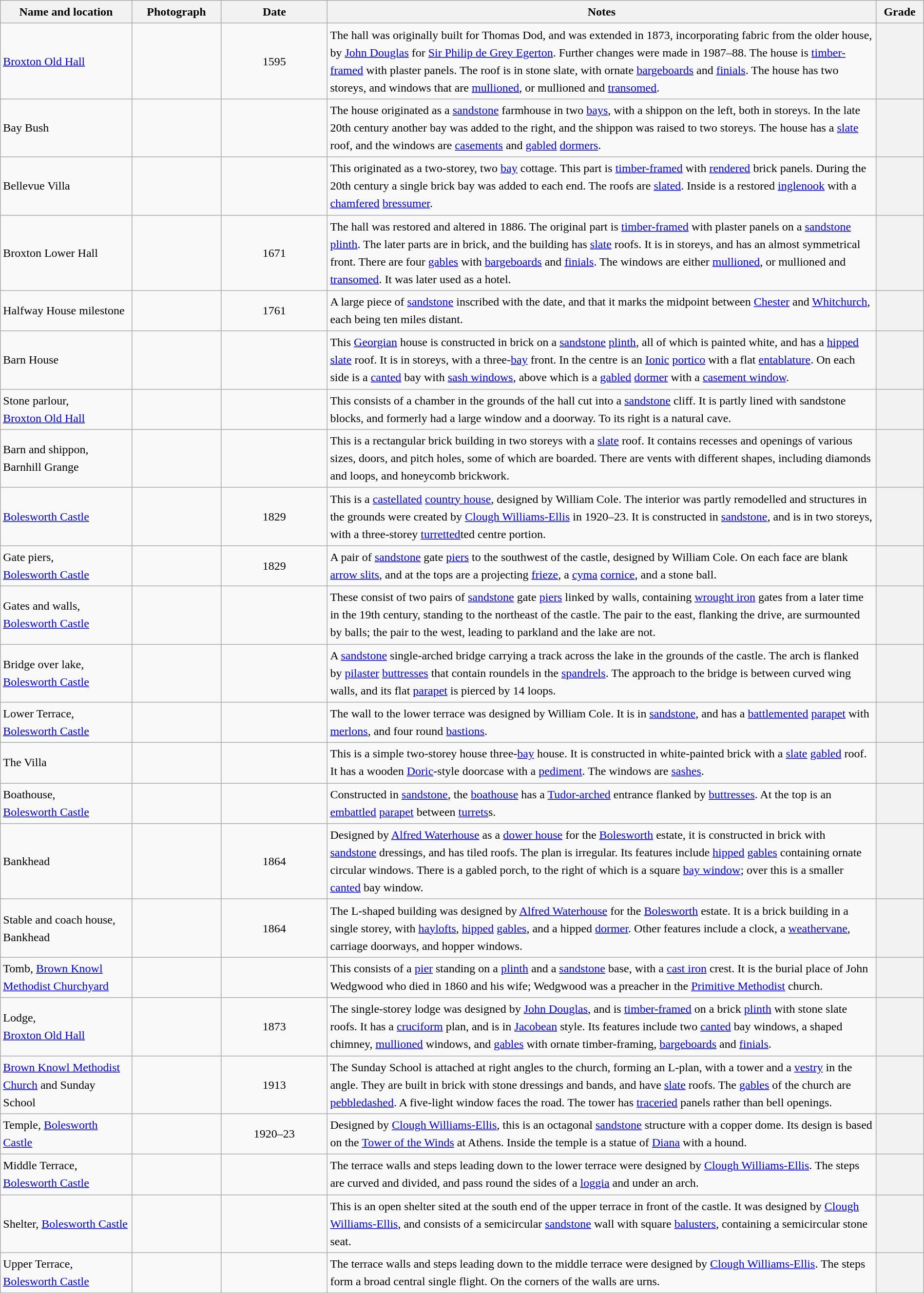<table class="wikitable sortable plainrowheaders" style="width:100%;border:0px;text-align:left;line-height:150%;">
<tr>
<th scope="col"  style="width:150px">Name and location</th>
<th scope="col"  style="width:100px" class="unsortable">Photograph</th>
<th scope="col"  style="width:120px">Date</th>
<th scope="col"  style="width:650px" class="unsortable">Notes</th>
<th scope="col"  style="width:50px">Grade</th>
</tr>
<tr>
<td><a href='#'>Broxton Old Hall</a><br><small></small></td>
<td></td>
<td align="center">1595</td>
<td>The hall was originally built for Thomas Dod, and was extended in 1873, incorporating fabric from the older house, by <a href='#'>John Douglas</a> for <a href='#'>Sir Philip de Grey Egerton</a>.  Further changes were made in 1987–88.  The house is <a href='#'>timber-framed</a> with plaster panels.  The roof is in stone slate, with ornate <a href='#'>bargeboards</a> and <a href='#'>finials</a>.  The house has two storeys, and windows that are <a href='#'>mullioned</a>, or mullioned and <a href='#'>transomed</a>.</td>
<th></th>
</tr>
<tr>
<td>Bay Bush<br><small></small></td>
<td></td>
<td align="center"></td>
<td>The house originated as a <a href='#'>sandstone</a> farmhouse in two <a href='#'>bays</a>, with a shippon on the left, both in  storeys.  In the late 20th century another bay was added to the right, and the shippon was raised to two storeys.  The house has a <a href='#'>slate</a> roof, and the windows are <a href='#'>casements</a> and <a href='#'>gabled</a> <a href='#'>dormers</a>.</td>
<th></th>
</tr>
<tr>
<td>Bellevue Villa<br><small></small></td>
<td></td>
<td align="center"></td>
<td>This originated as a two-storey, two <a href='#'>bay</a> cottage.  This part is <a href='#'>timber-framed</a> with <a href='#'>rendered</a> brick panels.  During the 20th century a single brick bay was added to each end.  The roofs are <a href='#'>slated</a>.  Inside is a restored <a href='#'>inglenook</a> with a <a href='#'>chamfered</a> <a href='#'>bressumer</a>.</td>
<th></th>
</tr>
<tr>
<td>Broxton Lower Hall<br><small></small></td>
<td></td>
<td align="center">1671</td>
<td>The hall was restored and altered in 1886.  The original part is <a href='#'>timber-framed</a> with plaster panels on a <a href='#'>sandstone</a> <a href='#'>plinth</a>.  The later parts are in brick, and the building has <a href='#'>slate</a> roofs.  It is in  storeys, and has an almost symmetrical front.  There are four <a href='#'>gables</a> with <a href='#'>bargeboards</a> and <a href='#'>finials</a>.  The windows are either <a href='#'>mullioned</a>, or mullioned and <a href='#'>transomed</a>.  It was later used as a hotel.</td>
<th></th>
</tr>
<tr>
<td>Halfway House milestone<br><small></small></td>
<td></td>
<td align="center">1761</td>
<td>A large piece of <a href='#'>sandstone</a> inscribed with the date, and that it marks the midpoint between <a href='#'>Chester</a> and <a href='#'>Whitchurch</a>, each being ten miles distant.</td>
<th></th>
</tr>
<tr>
<td>Barn House<br><small></small></td>
<td></td>
<td align="center"></td>
<td>This <a href='#'>Georgian</a> house is constructed in brick on a <a href='#'>sandstone</a> <a href='#'>plinth</a>, all of which is painted white, and has a <a href='#'>hipped</a> <a href='#'>slate</a> roof.  It is in  storeys, with a three-<a href='#'>bay</a> front.  In the centre is an <a href='#'>Ionic</a> <a href='#'>portico</a> with a flat <a href='#'>entablature</a>.  On each side is a <a href='#'>canted</a> bay with <a href='#'>sash windows</a>, above which is a <a href='#'>gabled</a> <a href='#'>dormer</a> with a <a href='#'>casement window</a>.</td>
<th></th>
</tr>
<tr>
<td>Stone parlour,<br><a href='#'>Broxton Old Hall</a><br><small></small></td>
<td></td>
<td align="center"></td>
<td>This consists of a chamber in the grounds of the hall cut into a <a href='#'>sandstone</a> cliff.  It is partly lined with sandstone blocks, and formerly had a large window and a doorway.  To its right is a natural cave.</td>
<th></th>
</tr>
<tr>
<td>Barn and shippon,<br>Barnhill Grange<br><small></small></td>
<td></td>
<td align="center"></td>
<td>This is a rectangular brick building in two storeys with a <a href='#'>slate</a> roof.  It contains recesses and openings of various sizes, doors, and pitch holes, some of which are boarded.  There are vents with different shapes, including diamonds and loops, and honeycomb brickwork.</td>
<th></th>
</tr>
<tr>
<td><a href='#'>Bolesworth Castle</a><br><small></small></td>
<td></td>
<td align="center">1829</td>
<td>This is a <a href='#'>castellated</a> <a href='#'>country house</a>, designed by William Cole.  The interior was partly remodelled and structures in the grounds were created by <a href='#'>Clough Williams-Ellis</a> in 1920–23.  It is constructed in <a href='#'>sandstone</a>, and is in two storeys, with a three-storey <a href='#'>turretted</a>ted centre portion.</td>
<th></th>
</tr>
<tr>
<td>Gate piers,<br><a href='#'>Bolesworth Castle</a><br><small></small></td>
<td></td>
<td align="center">1829</td>
<td>A pair of <a href='#'>sandstone</a> gate <a href='#'>piers</a> to the southwest of the castle, designed by William Cole.  On each face are blank <a href='#'>arrow slits</a>, and at the tops are a projecting <a href='#'>frieze</a>, a <a href='#'>cyma</a> <a href='#'>cornice</a>, and a stone ball.</td>
<th></th>
</tr>
<tr>
<td>Gates and walls,<br><a href='#'>Bolesworth Castle</a><br><small></small></td>
<td></td>
<td align="center"></td>
<td>These consist of two pairs of <a href='#'>sandstone</a> gate <a href='#'>piers</a> linked by walls, containing <a href='#'>wrought iron</a> gates from a later time in the 19th century, standing to the northeast of the castle.  The pair to the east, flanking the drive, are surmounted by balls; the pair to the west, leading to parkland and the lake are not.</td>
<th></th>
</tr>
<tr>
<td>Bridge over lake,<br><a href='#'>Bolesworth Castle</a><br><small></small></td>
<td></td>
<td align="center"></td>
<td>A <a href='#'>sandstone</a> single-arched bridge carrying a track across the lake in the grounds of the castle.  The arch is flanked by <a href='#'>pilaster</a> <a href='#'>buttresses</a> that contain roundels in the <a href='#'>spandrels</a>.  The approach to the bridge is between curved wing walls, and its flat <a href='#'>parapet</a> is pierced by 14 loops.</td>
<th></th>
</tr>
<tr>
<td>Lower Terrace,<br><a href='#'>Bolesworth Castle</a><br><small></small></td>
<td></td>
<td align="center"></td>
<td>The wall to the lower terrace was designed by William Cole.  It is in <a href='#'>sandstone</a>, and has a <a href='#'>battlemented</a> <a href='#'>parapet</a> with <a href='#'>merlons</a>, and four round <a href='#'>bastions</a>.</td>
<th></th>
</tr>
<tr>
<td>The Villa<br><small></small></td>
<td></td>
<td align="center"></td>
<td>This is a simple two-storey house three-<a href='#'>bay</a> house.  It is constructed in white-painted brick with a <a href='#'>slate</a> <a href='#'>gabled</a> roof.  It has a wooden <a href='#'>Doric</a>-style doorcase with a <a href='#'>pediment</a>.  The windows are <a href='#'>sashes</a>.</td>
<th></th>
</tr>
<tr>
<td>Boathouse,<br><a href='#'>Bolesworth Castle</a><br><small></small></td>
<td></td>
<td align="center"></td>
<td>Constructed in <a href='#'>sandstone</a>, the <a href='#'>boathouse</a> has a <a href='#'>Tudor-arched</a> entrance flanked by <a href='#'>buttresses</a>.  At the top is an <a href='#'>embattled</a> <a href='#'>parapet</a> between <a href='#'>turrets</a>s.</td>
<th></th>
</tr>
<tr>
<td>Bankhead<br><small></small></td>
<td></td>
<td align="center">1864</td>
<td>Designed by <a href='#'>Alfred Waterhouse</a> as a <a href='#'>dower house</a> for the <a href='#'>Bolesworth</a> estate, it is constructed in brick with <a href='#'>sandstone</a> dressings, and has tiled roofs.  The plan is irregular.  Its features include <a href='#'>hipped</a> <a href='#'>gables</a> containing ornate circular windows.  There is a gabled porch, to the right of which is a square <a href='#'>bay window</a>; over this is a smaller <a href='#'>canted</a> bay window.</td>
<th></th>
</tr>
<tr>
<td>Stable and coach house, Bankhead<br><small></small></td>
<td></td>
<td align="center">1864</td>
<td>The L-shaped building was designed by <a href='#'>Alfred Waterhouse</a> for the <a href='#'>Bolesworth</a> estate.  It is a brick building in a single storey, with <a href='#'>haylofts</a>, <a href='#'>hipped</a> <a href='#'>gables</a>, and a hipped <a href='#'>dormer</a>.  Other features include a clock, a <a href='#'>weathervane</a>, carriage doorways, and hopper windows.</td>
<th></th>
</tr>
<tr>
<td>Tomb, <a href='#'>Brown Knowl Methodist Churchyard</a><br><small></small></td>
<td></td>
<td align="center"></td>
<td>This consists of a <a href='#'>pier</a> standing on a <a href='#'>plinth</a> and a <a href='#'>sandstone</a> base, with a <a href='#'>cast iron</a> crest.  It is the burial place of John Wedgwood who died in 1860 and his wife; Wedgwood was a preacher in the <a href='#'>Primitive Methodist</a> church.</td>
<th></th>
</tr>
<tr>
<td>Lodge,<br><a href='#'>Broxton Old Hall</a><br><small></small></td>
<td></td>
<td align="center">1873</td>
<td>The single-storey lodge was designed by <a href='#'>John Douglas</a>, and is <a href='#'>timber-framed</a> on a brick <a href='#'>plinth</a> with stone slate roofs.  It has a <a href='#'>cruciform</a> plan, and is in <a href='#'>Jacobean</a> style.  Its features include two <a href='#'>canted</a> bay windows, a shaped chimney, <a href='#'>mullioned</a> windows, and <a href='#'>gables</a> with ornate timber-framing, <a href='#'>bargeboards</a> and <a href='#'>finials</a>.</td>
<th></th>
</tr>
<tr>
<td><a href='#'>Brown Knowl Methodist Church</a> and Sunday School<br><small></small></td>
<td></td>
<td align="center">1913</td>
<td>The Sunday School is attached at right angles to the church, forming an L-plan, with a tower and a <a href='#'>vestry</a> in the angle.  They are built in brick with stone dressings and bands, and have <a href='#'>slate</a> roofs.  The <a href='#'>gables</a> of the church are <a href='#'>pebbledashed</a>.  A five-light window faces the road.  The tower has <a href='#'>traceried</a> panels rather than bell openings.</td>
<th></th>
</tr>
<tr>
<td>Temple, <a href='#'>Bolesworth Castle</a><br><small></small></td>
<td></td>
<td align="center">1920–23</td>
<td>Designed by <a href='#'>Clough Williams-Ellis</a>, this is an octagonal <a href='#'>sandstone</a> structure with a copper dome.  Its design is based on the <a href='#'>Tower of the Winds</a> at Athens.  Inside the temple is a statue of <a href='#'>Diana</a> with a hound.</td>
<th></th>
</tr>
<tr>
<td>Middle Terrace,<br><a href='#'>Bolesworth Castle</a><br><small></small></td>
<td></td>
<td align="center"></td>
<td>The terrace walls and steps leading down to the lower terrace were designed by <a href='#'>Clough Williams-Ellis</a>.  The steps are curved and divided, and pass round the sides of a <a href='#'>loggia</a> and under an arch.</td>
<th></th>
</tr>
<tr>
<td>Shelter, <a href='#'>Bolesworth Castle</a><br><small></small></td>
<td></td>
<td align="center"></td>
<td>This is an open shelter sited at the south end of the upper terrace in front of the castle.  It was designed by <a href='#'>Clough Williams-Ellis</a>, and consists of a semicircular <a href='#'>sandstone</a> wall with square <a href='#'>balusters</a>, containing a semicircular stone seat.</td>
<th></th>
</tr>
<tr>
<td>Upper Terrace,<br><a href='#'>Bolesworth Castle</a><br><small></small></td>
<td></td>
<td align="center"></td>
<td>The terrace walls and steps leading down to the middle terrace were designed by <a href='#'>Clough Williams-Ellis</a>.  The steps form a broad central single flight.  On the corners of the walls are urns.</td>
<th></th>
</tr>
<tr>
</tr>
</table>
